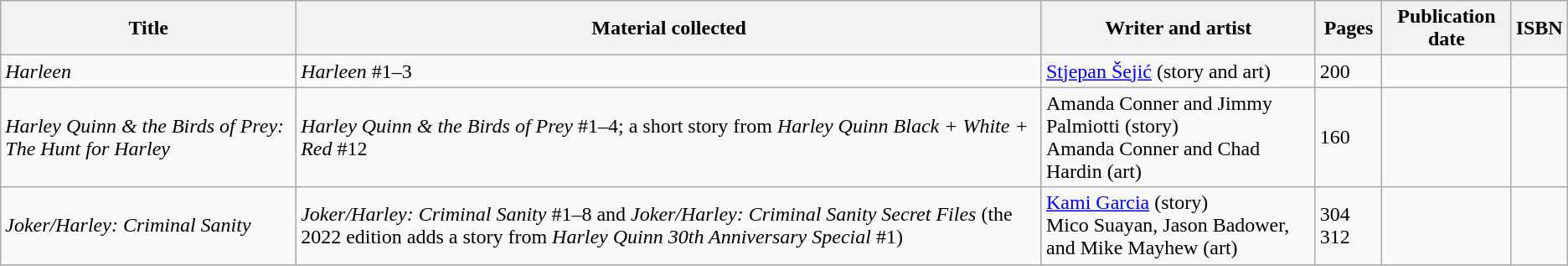<table class="wikitable mw-collapsible autocollapse">
<tr>
<th>Title</th>
<th>Material collected</th>
<th>Writer and artist</th>
<th>Pages</th>
<th>Publication date</th>
<th>ISBN</th>
</tr>
<tr>
<td><em>Harleen</em></td>
<td><em>Harleen</em> #1–3</td>
<td><a href='#'>Stjepan Šejić</a> (story and art)</td>
<td>200</td>
<td></td>
<td></td>
</tr>
<tr>
<td><em>Harley Quinn & the Birds of Prey: The Hunt for Harley</em></td>
<td><em>Harley Quinn & the Birds of Prey</em> #1–4; a short story from <em>Harley Quinn Black + White + Red</em> #12</td>
<td>Amanda Conner and Jimmy Palmiotti (story)<br>Amanda Conner and Chad Hardin (art)</td>
<td>160</td>
<td></td>
<td></td>
</tr>
<tr>
<td><em>Joker/Harley: Criminal Sanity</em></td>
<td><em>Joker/Harley: Criminal Sanity</em> #1–8 and <em>Joker/Harley: Criminal Sanity Secret Files</em> (the 2022 edition adds a story from <em>Harley Quinn 30th Anniversary Special</em> #1)</td>
<td><a href='#'>Kami Garcia</a> (story)<br> Mico Suayan, Jason Badower, and Mike Mayhew (art)</td>
<td>304 312</td>
<td> </td>
<td> </td>
</tr>
</table>
